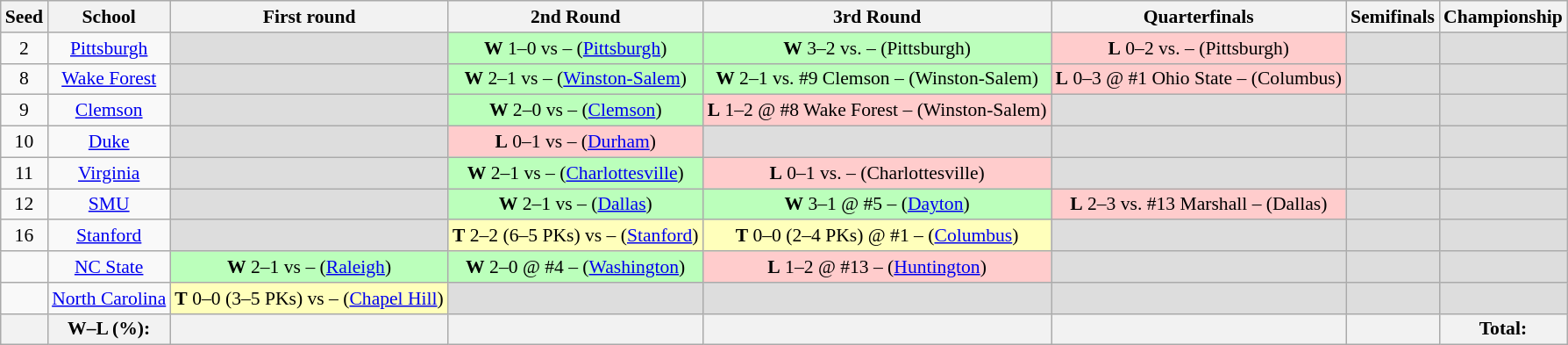<table class="sortable wikitable" style="white-space:nowrap; text-align:center;font-size:90%;">
<tr>
<th>Seed</th>
<th>School</th>
<th>First round</th>
<th>2nd Round</th>
<th>3rd Round</th>
<th>Quarterfinals</th>
<th>Semifinals</th>
<th>Championship</th>
</tr>
<tr>
<td>2</td>
<td><a href='#'>Pittsburgh</a></td>
<td bgcolor=#ddd></td>
<td style="background:#bfb;"><strong>W</strong> 1–0 vs  – (<a href='#'>Pittsburgh</a>)</td>
<td style="background:#bfb;"><strong>W</strong> 3–2 vs.  – (Pittsburgh)</td>
<td style="background:#fcc;"><strong>L</strong> 0–2 vs.  – (Pittsburgh)</td>
<td bgcolor=#ddd></td>
<td bgcolor=#ddd></td>
</tr>
<tr>
<td>8</td>
<td><a href='#'>Wake Forest</a></td>
<td bgcolor=#ddd></td>
<td style="background:#bfb;"><strong>W</strong> 2–1 vs  – (<a href='#'>Winston-Salem</a>)</td>
<td style="background:#bfb;"><strong>W</strong> 2–1  vs. #9 Clemson – (Winston-Salem)</td>
<td style="background:#fcc;"><strong>L</strong> 0–3 @ #1 Ohio State – (Columbus)</td>
<td bgcolor=#ddd></td>
<td bgcolor=#ddd></td>
</tr>
<tr>
<td>9</td>
<td><a href='#'>Clemson</a></td>
<td bgcolor=#ddd></td>
<td style="background:#bfb;"><strong>W</strong> 2–0 vs  – (<a href='#'>Clemson</a>)</td>
<td style="background:#fcc;"><strong>L</strong> 1–2  @ #8 Wake Forest – (Winston-Salem)</td>
<td bgcolor=#ddd></td>
<td bgcolor=#ddd></td>
<td bgcolor=#ddd></td>
</tr>
<tr>
<td>10</td>
<td><a href='#'>Duke</a></td>
<td bgcolor=#ddd></td>
<td style="background:#fcc;"><strong>L</strong> 0–1 vs  – (<a href='#'>Durham</a>)</td>
<td bgcolor=#ddd></td>
<td bgcolor=#ddd></td>
<td bgcolor=#ddd></td>
<td bgcolor=#ddd></td>
</tr>
<tr>
<td>11</td>
<td><a href='#'>Virginia</a></td>
<td bgcolor=#ddd></td>
<td style="background:#bfb;"><strong>W</strong> 2–1 vs  – (<a href='#'>Charlottesville</a>)</td>
<td style="background:#fcc;"><strong>L</strong> 0–1 vs.  – (Charlottesville)</td>
<td bgcolor=#ddd></td>
<td bgcolor=#ddd></td>
<td bgcolor=#ddd></td>
</tr>
<tr>
<td>12</td>
<td><a href='#'>SMU</a></td>
<td bgcolor=#ddd></td>
<td style="background:#bfb;"><strong>W</strong> 2–1 vs  – (<a href='#'>Dallas</a>)</td>
<td style="background:#bfb;"><strong>W</strong> 3–1 @ #5  – (<a href='#'>Dayton</a>)</td>
<td style="background:#fcc;"><strong>L</strong> 2–3 vs. #13 Marshall – (Dallas)</td>
<td bgcolor=#ddd></td>
<td bgcolor=#ddd></td>
</tr>
<tr>
<td>16</td>
<td><a href='#'>Stanford</a></td>
<td bgcolor=#ddd></td>
<td style="background:#ffb;"><strong>T</strong> 2–2 (6–5 PKs) vs  – (<a href='#'>Stanford</a>)</td>
<td style="background:#ffb;"><strong>T</strong> 0–0 (2–4 PKs) @ #1  – (<a href='#'>Columbus</a>)</td>
<td bgcolor=#ddd></td>
<td bgcolor=#ddd></td>
<td bgcolor=#ddd></td>
</tr>
<tr>
<td></td>
<td><a href='#'>NC State</a></td>
<td style="background:#bfb;"><strong>W</strong> 2–1 vs  – (<a href='#'>Raleigh</a>)</td>
<td style="background:#bfb;"><strong>W</strong> 2–0 @ #4  – (<a href='#'>Washington</a>)</td>
<td style="background:#fcc;"><strong>L</strong> 1–2 @ #13  – (<a href='#'>Huntington</a>)</td>
<td bgcolor=#ddd></td>
<td bgcolor=#ddd></td>
<td bgcolor=#ddd></td>
</tr>
<tr>
<td></td>
<td><a href='#'>North Carolina</a></td>
<td style="background:#ffb;"><strong>T</strong> 0–0 (3–5 PKs) vs  – (<a href='#'>Chapel Hill</a>)</td>
<td bgcolor=#ddd></td>
<td bgcolor=#ddd></td>
<td bgcolor=#ddd></td>
<td bgcolor=#ddd></td>
<td bgcolor=#ddd></td>
</tr>
<tr>
<th></th>
<th>W–L (%):</th>
<th></th>
<th></th>
<th></th>
<th></th>
<th></th>
<th> Total: </th>
</tr>
</table>
